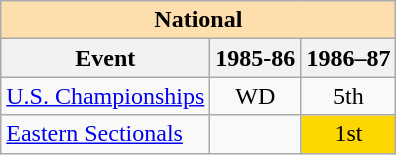<table class="wikitable" style="text-align:center">
<tr>
<th style="background-color: #ffdead; " colspan=3 align=center>National</th>
</tr>
<tr>
<th>Event</th>
<th>1985-86</th>
<th>1986–87</th>
</tr>
<tr>
<td align=left><a href='#'>U.S. Championships</a></td>
<td>WD</td>
<td>5th</td>
</tr>
<tr>
<td align=left><a href='#'>Eastern Sectionals</a></td>
<td></td>
<td bgcolor=gold>1st</td>
</tr>
</table>
